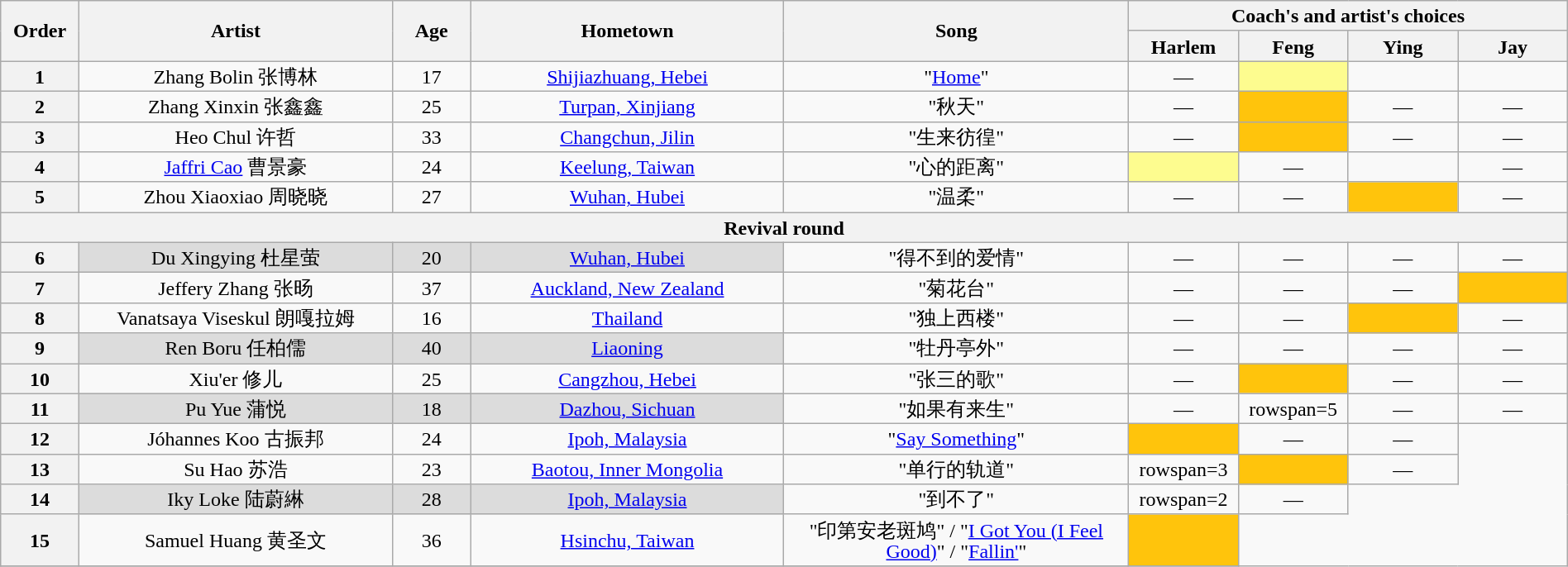<table class="wikitable" style="text-align:center; line-height:17px; width:100%;">
<tr>
<th scope="col" rowspan="2" style="width:05%;">Order</th>
<th scope="col" rowspan="2" style="width:20%;">Artist</th>
<th scope="col" rowspan="2" style="width:05%;">Age</th>
<th scope="col" rowspan="2" style="width:20%;">Hometown</th>
<th scope="col" rowspan="2" style="width:22%;">Song</th>
<th scope="col" colspan="4" style="width:28%;">Coach's and artist's choices</th>
</tr>
<tr>
<th style="width:07%;">Harlem</th>
<th style="width:07%;">Feng</th>
<th style="width:07%;">Ying</th>
<th style="width:07%;">Jay</th>
</tr>
<tr>
<th>1</th>
<td>Zhang Bolin 张博林</td>
<td>17</td>
<td><a href='#'>Shijiazhuang, Hebei</a></td>
<td>"<a href='#'>Home</a>"</td>
<td>—</td>
<td style="background:#fdfc8f;"><strong></strong></td>
<td><strong></strong></td>
<td><strong></strong></td>
</tr>
<tr>
<th>2</th>
<td>Zhang Xinxin 张鑫鑫</td>
<td>25</td>
<td><a href='#'>Turpan, Xinjiang</a></td>
<td>"秋天"</td>
<td>—</td>
<td style="background:#FFC40C;"><strong></strong></td>
<td>—</td>
<td>—</td>
</tr>
<tr>
<th>3</th>
<td>Heo Chul 许哲</td>
<td>33</td>
<td><a href='#'>Changchun, Jilin</a></td>
<td>"生来彷徨"</td>
<td>—</td>
<td style="background:#FFC40C;"><strong></strong></td>
<td>—</td>
<td>—</td>
</tr>
<tr>
<th>4</th>
<td><a href='#'>Jaffri Cao</a> 曹景豪</td>
<td>24</td>
<td><a href='#'>Keelung, Taiwan</a></td>
<td>"心的距离"</td>
<td style="background:#fdfc8f;"><strong></strong></td>
<td>—</td>
<td><strong></strong></td>
<td>—</td>
</tr>
<tr>
<th>5</th>
<td>Zhou Xiaoxiao 周晓晓</td>
<td>27</td>
<td><a href='#'>Wuhan, Hubei</a></td>
<td>"温柔"</td>
<td>—</td>
<td>—</td>
<td style="background:#FFC40C;"><strong></strong></td>
<td>—</td>
</tr>
<tr>
<th colspan=9>Revival round</th>
</tr>
<tr>
<th>6</th>
<td style="background:#DCDCDC;">Du Xingying 杜星萤</td>
<td style="background:#DCDCDC;">20</td>
<td style="background:#DCDCDC;"><a href='#'>Wuhan, Hubei</a></td>
<td>"得不到的爱情"</td>
<td>—</td>
<td>—</td>
<td>—</td>
<td>—</td>
</tr>
<tr>
<th>7</th>
<td>Jeffery Zhang 张旸</td>
<td>37</td>
<td><a href='#'>Auckland, New Zealand</a></td>
<td>"菊花台"</td>
<td>—</td>
<td>—</td>
<td>—</td>
<td style="background:#FFC40C;"><strong></strong></td>
</tr>
<tr>
<th>8</th>
<td>Vanatsaya Viseskul 朗嘎拉姆</td>
<td>16</td>
<td><a href='#'>Thailand</a></td>
<td>"独上西楼"</td>
<td>—</td>
<td>—</td>
<td style="background:#FFC40C;"><strong></strong></td>
<td>—</td>
</tr>
<tr>
<th>9</th>
<td style="background:#DCDCDC;">Ren Boru 任柏儒</td>
<td style="background:#DCDCDC;">40</td>
<td style="background:#DCDCDC;"><a href='#'>Liaoning</a></td>
<td>"牡丹亭外"</td>
<td>—</td>
<td>—</td>
<td>—</td>
<td>—</td>
</tr>
<tr>
<th>10</th>
<td>Xiu'er 修儿</td>
<td>25</td>
<td><a href='#'>Cangzhou, Hebei</a></td>
<td>"张三的歌"</td>
<td>—</td>
<td style="background:#FFC40C;"><strong></strong></td>
<td>—</td>
<td>—</td>
</tr>
<tr>
<th>11</th>
<td style="background:#DCDCDC;">Pu Yue 蒲悦</td>
<td style="background:#DCDCDC;">18</td>
<td style="background:#DCDCDC;"><a href='#'>Dazhou, Sichuan</a></td>
<td>"如果有来生"</td>
<td>—</td>
<td>rowspan=5 </td>
<td>—</td>
<td>—</td>
</tr>
<tr>
<th>12</th>
<td>Jóhannes Koo 古振邦</td>
<td>24</td>
<td><a href='#'>Ipoh, Malaysia</a></td>
<td>"<a href='#'>Say Something</a>"</td>
<td style="background:#FFC40C;"><strong></strong></td>
<td>—</td>
<td>—</td>
</tr>
<tr>
<th>13</th>
<td>Su Hao 苏浩</td>
<td>23</td>
<td><a href='#'>Baotou, Inner Mongolia</a></td>
<td>"单行的轨道"</td>
<td>rowspan=3 </td>
<td style="background:#FFC40C;"><strong></strong></td>
<td>—</td>
</tr>
<tr>
<th>14</th>
<td style="background:#DCDCDC;">Iky Loke 陆蔚綝</td>
<td style="background:#DCDCDC;">28</td>
<td style="background:#DCDCDC;"><a href='#'>Ipoh, Malaysia</a></td>
<td>"到不了"</td>
<td>rowspan=2 </td>
<td>—</td>
</tr>
<tr>
<th>15</th>
<td>Samuel Huang 黄圣文</td>
<td>36</td>
<td><a href='#'>Hsinchu, Taiwan</a></td>
<td>"印第安老斑鸠" / "<a href='#'>I Got You (I Feel Good)</a>" / "<a href='#'>Fallin'</a>"</td>
<td style="background:#FFC40C;"><strong></strong></td>
</tr>
<tr>
</tr>
</table>
